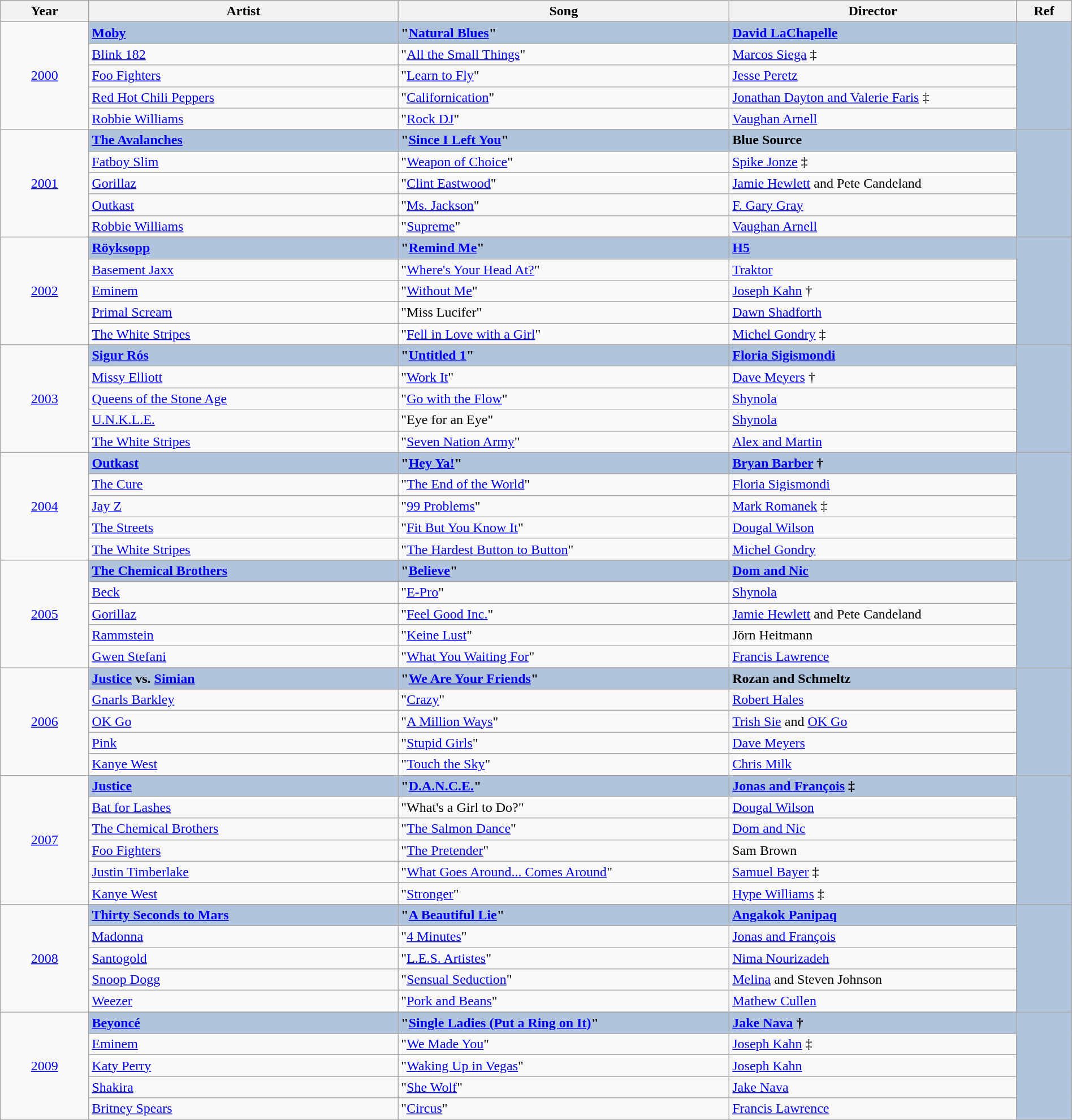<table class="wikitable" style="width:100%;">
<tr style="background:#B0C4DE;">
<th style="width:8%;">Year</th>
<th style="width:28%;">Artist</th>
<th style="width:30%;">Song</th>
<th style="width:26%;">Director</th>
<th style="width:5%;">Ref</th>
</tr>
<tr>
<td rowspan="6" align="center"><a href='#'>2000</a></td>
</tr>
<tr style="background:#B0C4DE">
<td><strong><a href='#'>Moby</a></strong></td>
<td><strong>"<a href='#'>Natural Blues</a>"</strong></td>
<td><strong><a href='#'>David LaChapelle</a></strong></td>
<td rowspan="6" align="center"></td>
</tr>
<tr>
<td><a href='#'>Blink 182</a></td>
<td>"<a href='#'>All the Small Things</a>"</td>
<td><a href='#'>Marcos Siega</a> ‡</td>
</tr>
<tr>
<td><a href='#'>Foo Fighters</a></td>
<td>"<a href='#'>Learn to Fly</a>"</td>
<td><a href='#'>Jesse Peretz</a></td>
</tr>
<tr>
<td><a href='#'>Red Hot Chili Peppers</a></td>
<td>"<a href='#'>Californication</a>"</td>
<td><a href='#'>Jonathan Dayton and Valerie Faris</a> ‡</td>
</tr>
<tr>
<td><a href='#'>Robbie Williams</a></td>
<td>"<a href='#'>Rock DJ</a>"</td>
<td><a href='#'>Vaughan Arnell</a></td>
</tr>
<tr>
<td rowspan="6" align="center"><a href='#'>2001</a></td>
</tr>
<tr style="background:#B0C4DE">
<td><strong><a href='#'>The Avalanches</a></strong></td>
<td><strong>"<a href='#'>Since I Left You</a>"</strong></td>
<td><strong>Blue Source</strong></td>
<td rowspan="6" align="center"></td>
</tr>
<tr>
<td><a href='#'>Fatboy Slim</a></td>
<td>"<a href='#'>Weapon of Choice</a>"</td>
<td><a href='#'>Spike Jonze</a> ‡</td>
</tr>
<tr>
<td><a href='#'>Gorillaz</a></td>
<td>"<a href='#'>Clint Eastwood</a>"</td>
<td><a href='#'>Jamie Hewlett</a> and Pete Candeland</td>
</tr>
<tr>
<td><a href='#'>Outkast</a></td>
<td>"<a href='#'>Ms. Jackson</a>"</td>
<td><a href='#'>F. Gary Gray</a></td>
</tr>
<tr>
<td><a href='#'>Robbie Williams</a></td>
<td>"<a href='#'>Supreme</a>"</td>
<td><a href='#'>Vaughan Arnell</a></td>
</tr>
<tr>
<td rowspan="6" align="center"><a href='#'>2002</a></td>
</tr>
<tr style="background:#B0C4DE">
<td><strong><a href='#'>Röyksopp</a></strong></td>
<td><strong>"<a href='#'>Remind Me</a>"</strong></td>
<td><strong><a href='#'>H5</a></strong></td>
<td rowspan="6" align="center"></td>
</tr>
<tr>
<td><a href='#'>Basement Jaxx</a></td>
<td>"<a href='#'>Where's Your Head At?</a>"</td>
<td><a href='#'>Traktor</a></td>
</tr>
<tr>
<td><a href='#'>Eminem</a></td>
<td>"<a href='#'>Without Me</a>"</td>
<td><a href='#'>Joseph Kahn</a> †</td>
</tr>
<tr>
<td><a href='#'>Primal Scream</a></td>
<td>"Miss Lucifer"</td>
<td><a href='#'>Dawn Shadforth</a></td>
</tr>
<tr>
<td><a href='#'>The White Stripes</a></td>
<td>"<a href='#'>Fell in Love with a Girl</a>"</td>
<td><a href='#'>Michel Gondry</a> ‡</td>
</tr>
<tr>
<td rowspan="6" align="center"><a href='#'>2003</a></td>
</tr>
<tr style="background:#B0C4DE">
<td><strong><a href='#'>Sigur Rós</a></strong></td>
<td><strong>"<a href='#'>Untitled 1</a>"</strong></td>
<td><strong><a href='#'>Floria Sigismondi</a></strong></td>
<td rowspan="6" align="center"></td>
</tr>
<tr>
<td><a href='#'>Missy Elliott</a></td>
<td>"<a href='#'>Work It</a>"</td>
<td><a href='#'>Dave Meyers</a> †</td>
</tr>
<tr>
<td><a href='#'>Queens of the Stone Age</a></td>
<td>"<a href='#'>Go with the Flow</a>"</td>
<td><a href='#'>Shynola</a></td>
</tr>
<tr>
<td><a href='#'>U.N.K.L.E.</a></td>
<td>"Eye for an Eye"</td>
<td><a href='#'>Shynola</a></td>
</tr>
<tr>
<td><a href='#'>The White Stripes</a></td>
<td>"<a href='#'>Seven Nation Army</a>"</td>
<td><a href='#'>Alex and Martin</a></td>
</tr>
<tr>
<td rowspan="6" align="center"><a href='#'>2004</a></td>
</tr>
<tr style="background:#B0C4DE">
<td><strong><a href='#'>Outkast</a></strong></td>
<td><strong>"<a href='#'>Hey Ya!</a>"</strong></td>
<td><strong><a href='#'>Bryan Barber</a> †</strong></td>
<td rowspan="6" align="center"></td>
</tr>
<tr>
<td><a href='#'>The Cure</a></td>
<td>"<a href='#'>The End of the World</a>"</td>
<td><a href='#'>Floria Sigismondi</a></td>
</tr>
<tr>
<td><a href='#'>Jay Z</a></td>
<td>"<a href='#'>99 Problems</a>"</td>
<td><a href='#'>Mark Romanek</a> ‡</td>
</tr>
<tr>
<td><a href='#'>The Streets</a></td>
<td>"<a href='#'>Fit But You Know It</a>"</td>
<td><a href='#'>Dougal Wilson</a></td>
</tr>
<tr>
<td><a href='#'>The White Stripes</a></td>
<td>"<a href='#'>The Hardest Button to Button</a>"</td>
<td><a href='#'>Michel Gondry</a></td>
</tr>
<tr>
<td rowspan="6" align="center"><a href='#'>2005</a></td>
</tr>
<tr style="background:#B0C4DE">
<td><strong><a href='#'>The Chemical Brothers</a></strong></td>
<td><strong>"<a href='#'>Believe</a>"</strong></td>
<td><strong><a href='#'>Dom and Nic</a></strong></td>
<td rowspan="6" align="center"></td>
</tr>
<tr>
<td><a href='#'>Beck</a></td>
<td>"<a href='#'>E-Pro</a>"</td>
<td><a href='#'>Shynola</a></td>
</tr>
<tr>
<td><a href='#'>Gorillaz</a></td>
<td>"<a href='#'>Feel Good Inc.</a>"</td>
<td><a href='#'>Jamie Hewlett</a> and Pete Candeland</td>
</tr>
<tr>
<td><a href='#'>Rammstein</a></td>
<td>"<a href='#'>Keine Lust</a>"</td>
<td>Jörn Heitmann</td>
</tr>
<tr>
<td><a href='#'>Gwen Stefani</a></td>
<td>"<a href='#'>What You Waiting For</a>"</td>
<td><a href='#'>Francis Lawrence</a></td>
</tr>
<tr>
<td rowspan="6" align="center"><a href='#'>2006</a></td>
</tr>
<tr style="background:#B0C4DE">
<td><strong><a href='#'>Justice</a> vs. <a href='#'>Simian</a></strong></td>
<td><strong>"<a href='#'>We Are Your Friends</a>"</strong></td>
<td><strong>Rozan and Schmeltz</strong></td>
<td rowspan="6" align="center"></td>
</tr>
<tr>
<td><a href='#'>Gnarls Barkley</a></td>
<td>"<a href='#'>Crazy</a>"</td>
<td><a href='#'>Robert Hales</a></td>
</tr>
<tr>
<td><a href='#'>OK Go</a></td>
<td>"<a href='#'>A Million Ways</a>"</td>
<td><a href='#'>Trish Sie</a> and <a href='#'>OK Go</a></td>
</tr>
<tr>
<td><a href='#'>Pink</a></td>
<td>"<a href='#'>Stupid Girls</a>"</td>
<td><a href='#'>Dave Meyers</a></td>
</tr>
<tr>
<td><a href='#'>Kanye West</a></td>
<td>"<a href='#'>Touch the Sky</a>"</td>
<td><a href='#'>Chris Milk</a></td>
</tr>
<tr>
<td rowspan="7" align="center"><a href='#'>2007</a></td>
</tr>
<tr style="background:#B0C4DE">
<td><strong><a href='#'>Justice</a></strong></td>
<td><strong>"<a href='#'>D.A.N.C.E.</a>"</strong></td>
<td><strong><a href='#'>Jonas and François</a> ‡</strong></td>
<td rowspan="7" align="center"></td>
</tr>
<tr>
<td><a href='#'>Bat for Lashes</a></td>
<td>"What's a Girl to Do?"</td>
<td><a href='#'>Dougal Wilson</a></td>
</tr>
<tr>
<td><a href='#'>The Chemical Brothers</a></td>
<td>"<a href='#'>The Salmon Dance</a>"</td>
<td><a href='#'>Dom and Nic</a></td>
</tr>
<tr>
<td><a href='#'>Foo Fighters</a></td>
<td>"<a href='#'>The Pretender</a>"</td>
<td>Sam Brown</td>
</tr>
<tr>
<td><a href='#'>Justin Timberlake</a></td>
<td>"<a href='#'>What Goes Around... Comes Around</a>"</td>
<td><a href='#'>Samuel Bayer</a> ‡</td>
</tr>
<tr>
<td><a href='#'>Kanye West</a></td>
<td>"<a href='#'>Stronger</a>"</td>
<td><a href='#'>Hype Williams</a> ‡</td>
</tr>
<tr>
<td rowspan="6" align="center"><a href='#'>2008</a></td>
</tr>
<tr style="background:#B0C4DE">
<td><strong><a href='#'>Thirty Seconds to Mars</a></strong></td>
<td><strong>"<a href='#'>A Beautiful Lie</a>"</strong></td>
<td><strong><a href='#'>Angakok Panipaq</a></strong></td>
<td rowspan="6" align="center"></td>
</tr>
<tr>
<td><a href='#'>Madonna</a> </td>
<td>"<a href='#'>4 Minutes</a>"</td>
<td><a href='#'>Jonas and François</a></td>
</tr>
<tr>
<td><a href='#'>Santogold</a></td>
<td>"<a href='#'>L.E.S. Artistes</a>"</td>
<td><a href='#'>Nima Nourizadeh</a></td>
</tr>
<tr>
<td><a href='#'>Snoop Dogg</a></td>
<td>"<a href='#'>Sensual Seduction</a>"</td>
<td><a href='#'>Melina</a> and Steven Johnson</td>
</tr>
<tr>
<td><a href='#'>Weezer</a></td>
<td>"<a href='#'>Pork and Beans</a>"</td>
<td><a href='#'>Mathew Cullen</a></td>
</tr>
<tr>
<td rowspan="6" align="center"><a href='#'>2009</a></td>
</tr>
<tr style="background:#B0C4DE">
<td><strong><a href='#'>Beyoncé</a></strong></td>
<td><strong>"<a href='#'>Single Ladies (Put a Ring on It)</a>"</strong></td>
<td><strong><a href='#'>Jake Nava</a> †</strong></td>
<td rowspan="6" align="center"></td>
</tr>
<tr>
<td><a href='#'>Eminem</a></td>
<td>"<a href='#'>We Made You</a>"</td>
<td><a href='#'>Joseph Kahn</a> ‡</td>
</tr>
<tr>
<td><a href='#'>Katy Perry</a></td>
<td>"<a href='#'>Waking Up in Vegas</a>"</td>
<td><a href='#'>Joseph Kahn</a></td>
</tr>
<tr>
<td><a href='#'>Shakira</a></td>
<td>"<a href='#'>She Wolf</a>"</td>
<td><a href='#'>Jake Nava</a></td>
</tr>
<tr>
<td><a href='#'>Britney Spears</a></td>
<td>"<a href='#'>Circus</a>"</td>
<td><a href='#'>Francis Lawrence</a></td>
</tr>
</table>
